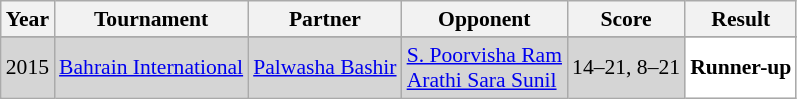<table class="sortable wikitable" style="font-size: 90%;">
<tr>
<th>Year</th>
<th>Tournament</th>
<th>Partner</th>
<th>Opponent</th>
<th>Score</th>
<th>Result</th>
</tr>
<tr>
</tr>
<tr style="background:#D5D5D5">
<td align="center">2015</td>
<td align="left"><a href='#'>Bahrain International</a></td>
<td align="left"> <a href='#'>Palwasha Bashir</a></td>
<td align="left"> <a href='#'>S. Poorvisha Ram</a><br> <a href='#'>Arathi Sara Sunil</a></td>
<td align="left">14–21, 8–21</td>
<td style="text-align:left; background:white"> <strong>Runner-up</strong></td>
</tr>
</table>
